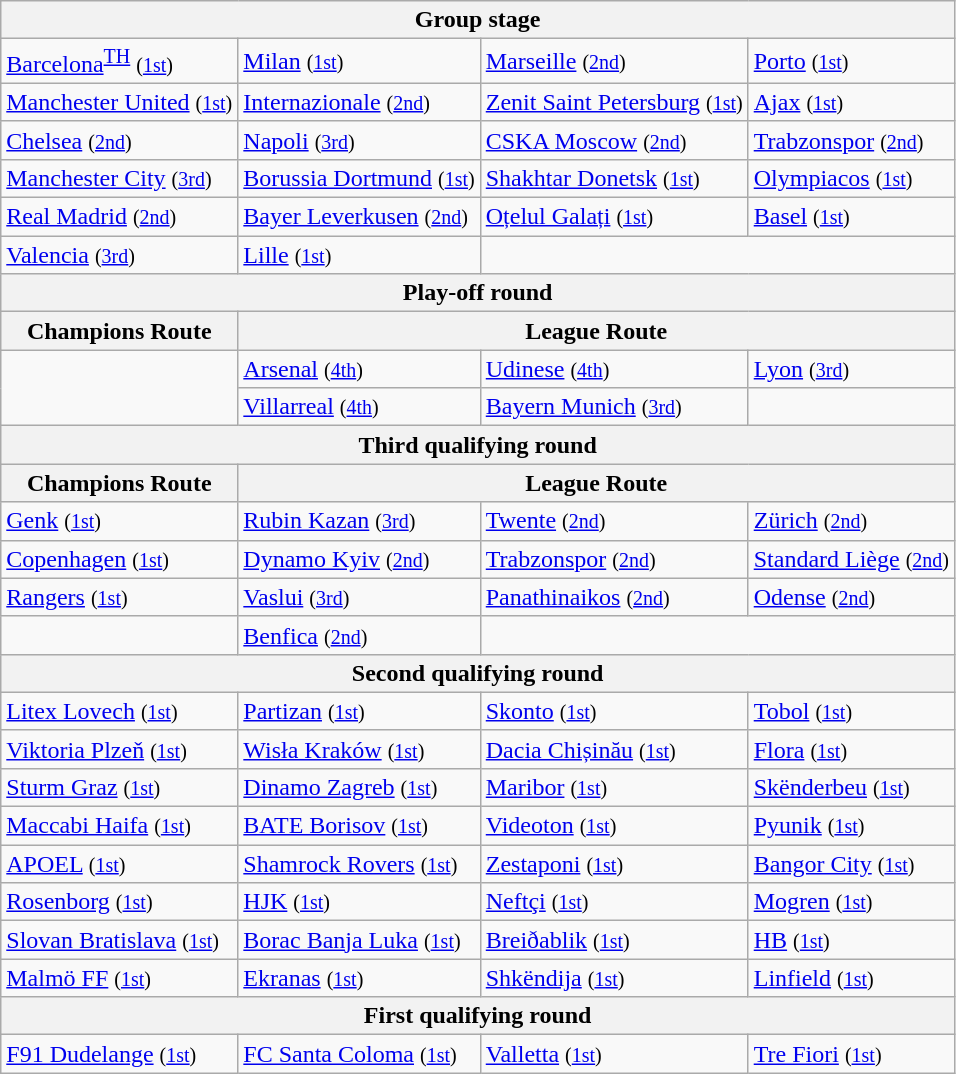<table class="wikitable">
<tr>
<th colspan="4">Group stage</th>
</tr>
<tr>
<td> <a href='#'>Barcelona</a><sup><a href='#'>TH</a></sup> <small>(<a href='#'>1st</a>)</small></td>
<td> <a href='#'>Milan</a> <small>(<a href='#'>1st</a>)</small></td>
<td> <a href='#'>Marseille</a> <small>(<a href='#'>2nd</a>)</small></td>
<td> <a href='#'>Porto</a> <small>(<a href='#'>1st</a>)</small></td>
</tr>
<tr>
<td> <a href='#'>Manchester United</a> <small>(<a href='#'>1st</a>)</small></td>
<td> <a href='#'>Internazionale</a> <small>(<a href='#'>2nd</a>)</small></td>
<td> <a href='#'>Zenit Saint Petersburg</a> <small>(<a href='#'>1st</a>)</small></td>
<td> <a href='#'>Ajax</a> <small>(<a href='#'>1st</a>)</small></td>
</tr>
<tr>
<td> <a href='#'>Chelsea</a> <small>(<a href='#'>2nd</a>)</small></td>
<td> <a href='#'>Napoli</a> <small>(<a href='#'>3rd</a>)</small></td>
<td> <a href='#'>CSKA Moscow</a> <small>(<a href='#'>2nd</a>)</small></td>
<td> <a href='#'>Trabzonspor</a> <small>(<a href='#'>2nd</a>)</small></td>
</tr>
<tr>
<td> <a href='#'>Manchester City</a> <small>(<a href='#'>3rd</a>)</small></td>
<td> <a href='#'>Borussia Dortmund</a> <small>(<a href='#'>1st</a>)</small></td>
<td> <a href='#'>Shakhtar Donetsk</a> <small>(<a href='#'>1st</a>)</small></td>
<td> <a href='#'>Olympiacos</a> <small>(<a href='#'>1st</a>)</small></td>
</tr>
<tr>
<td> <a href='#'>Real Madrid</a> <small>(<a href='#'>2nd</a>)</small></td>
<td> <a href='#'>Bayer Leverkusen</a> <small>(<a href='#'>2nd</a>)</small></td>
<td> <a href='#'>Oțelul Galați</a> <small>(<a href='#'>1st</a>)</small></td>
<td> <a href='#'>Basel</a> <small>(<a href='#'>1st</a>)</small></td>
</tr>
<tr>
<td> <a href='#'>Valencia</a> <small>(<a href='#'>3rd</a>)</small></td>
<td> <a href='#'>Lille</a> <small>(<a href='#'>1st</a>)</small></td>
<td colspan=2></td>
</tr>
<tr>
<th colspan="4">Play-off round</th>
</tr>
<tr>
<th>Champions Route</th>
<th colspan="3">League Route</th>
</tr>
<tr>
<td rowspan="2"></td>
<td> <a href='#'>Arsenal</a> <small>(<a href='#'>4th</a>)</small></td>
<td> <a href='#'>Udinese</a> <small>(<a href='#'>4th</a>)</small></td>
<td> <a href='#'>Lyon</a> <small>(<a href='#'>3rd</a>)</small></td>
</tr>
<tr>
<td> <a href='#'>Villarreal</a> <small>(<a href='#'>4th</a>)</small></td>
<td> <a href='#'>Bayern Munich</a> <small>(<a href='#'>3rd</a>)</small></td>
<td></td>
</tr>
<tr>
<th colspan="4">Third qualifying round</th>
</tr>
<tr>
<th>Champions Route</th>
<th colspan="3">League Route</th>
</tr>
<tr>
<td> <a href='#'>Genk</a> <small>(<a href='#'>1st</a>)</small></td>
<td> <a href='#'>Rubin Kazan</a> <small>(<a href='#'>3rd</a>)</small></td>
<td> <a href='#'>Twente</a> <small>(<a href='#'>2nd</a>)</small></td>
<td> <a href='#'>Zürich</a> <small>(<a href='#'>2nd</a>)</small></td>
</tr>
<tr>
<td> <a href='#'>Copenhagen</a> <small>(<a href='#'>1st</a>)</small></td>
<td> <a href='#'>Dynamo Kyiv</a> <small>(<a href='#'>2nd</a>)</small></td>
<td> <a href='#'>Trabzonspor</a> <small>(<a href='#'>2nd</a>)</small></td>
<td> <a href='#'>Standard Liège</a> <small>(<a href='#'>2nd</a>)</small></td>
</tr>
<tr>
<td> <a href='#'>Rangers</a> <small>(<a href='#'>1st</a>)</small></td>
<td> <a href='#'>Vaslui</a> <small>(<a href='#'>3rd</a>)</small></td>
<td> <a href='#'>Panathinaikos</a> <small>(<a href='#'>2nd</a>)</small></td>
<td> <a href='#'>Odense</a> <small>(<a href='#'>2nd</a>)</small></td>
</tr>
<tr>
<td></td>
<td> <a href='#'>Benfica</a> <small>(<a href='#'>2nd</a>)</small></td>
<td colspan="2"></td>
</tr>
<tr>
<th colspan="4">Second qualifying round</th>
</tr>
<tr>
<td> <a href='#'>Litex Lovech</a> <small>(<a href='#'>1st</a>)</small></td>
<td> <a href='#'>Partizan</a> <small>(<a href='#'>1st</a>)</small></td>
<td> <a href='#'>Skonto</a> <small>(<a href='#'>1st</a>)</small></td>
<td> <a href='#'>Tobol</a> <small>(<a href='#'>1st</a>)</small></td>
</tr>
<tr>
<td> <a href='#'>Viktoria Plzeň</a> <small>(<a href='#'>1st</a>)</small></td>
<td> <a href='#'>Wisła Kraków</a> <small>(<a href='#'>1st</a>)</small></td>
<td> <a href='#'>Dacia Chișinău</a> <small>(<a href='#'>1st</a>)</small></td>
<td> <a href='#'>Flora</a> <small>(<a href='#'>1st</a>)</small></td>
</tr>
<tr>
<td> <a href='#'>Sturm Graz</a> <small>(<a href='#'>1st</a>)</small></td>
<td> <a href='#'>Dinamo Zagreb</a> <small>(<a href='#'>1st</a>)</small></td>
<td> <a href='#'>Maribor</a> <small>(<a href='#'>1st</a>)</small></td>
<td> <a href='#'>Skënderbeu</a> <small>(<a href='#'>1st</a>)</small></td>
</tr>
<tr>
<td> <a href='#'>Maccabi Haifa</a> <small>(<a href='#'>1st</a>)</small></td>
<td> <a href='#'>BATE Borisov</a> <small>(<a href='#'>1st</a>)</small></td>
<td> <a href='#'>Videoton</a> <small>(<a href='#'>1st</a>)</small></td>
<td> <a href='#'>Pyunik</a> <small>(<a href='#'>1st</a>)</small></td>
</tr>
<tr>
<td> <a href='#'>APOEL</a> <small>(<a href='#'>1st</a>)</small></td>
<td> <a href='#'>Shamrock Rovers</a> <small>(<a href='#'>1st</a>)</small></td>
<td> <a href='#'>Zestaponi</a> <small>(<a href='#'>1st</a>)</small></td>
<td> <a href='#'>Bangor City</a> <small>(<a href='#'>1st</a>)</small></td>
</tr>
<tr>
<td> <a href='#'>Rosenborg</a> <small>(<a href='#'>1st</a>)</small></td>
<td> <a href='#'>HJK</a> <small>(<a href='#'>1st</a>)</small></td>
<td> <a href='#'>Neftçi</a> <small>(<a href='#'>1st</a>)</small></td>
<td> <a href='#'>Mogren</a> <small>(<a href='#'>1st</a>)</small></td>
</tr>
<tr>
<td> <a href='#'>Slovan Bratislava</a> <small>(<a href='#'>1st</a>)</small></td>
<td> <a href='#'>Borac Banja Luka</a> <small>(<a href='#'>1st</a>)</small></td>
<td> <a href='#'>Breiðablik</a> <small>(<a href='#'>1st</a>)</small></td>
<td> <a href='#'>HB</a> <small>(<a href='#'>1st</a>)</small></td>
</tr>
<tr>
<td> <a href='#'>Malmö FF</a> <small>(<a href='#'>1st</a>)</small></td>
<td> <a href='#'>Ekranas</a> <small>(<a href='#'>1st</a>)</small></td>
<td> <a href='#'>Shkëndija</a> <small>(<a href='#'>1st</a>)</small></td>
<td> <a href='#'>Linfield</a> <small>(<a href='#'>1st</a>)</small></td>
</tr>
<tr>
<th colspan="4">First qualifying round</th>
</tr>
<tr>
<td> <a href='#'>F91 Dudelange</a> <small>(<a href='#'>1st</a>)</small></td>
<td> <a href='#'>FC Santa Coloma</a> <small>(<a href='#'>1st</a>)</small></td>
<td> <a href='#'>Valletta</a> <small>(<a href='#'>1st</a>)</small></td>
<td> <a href='#'>Tre Fiori</a> <small>(<a href='#'>1st</a>)</small></td>
</tr>
</table>
